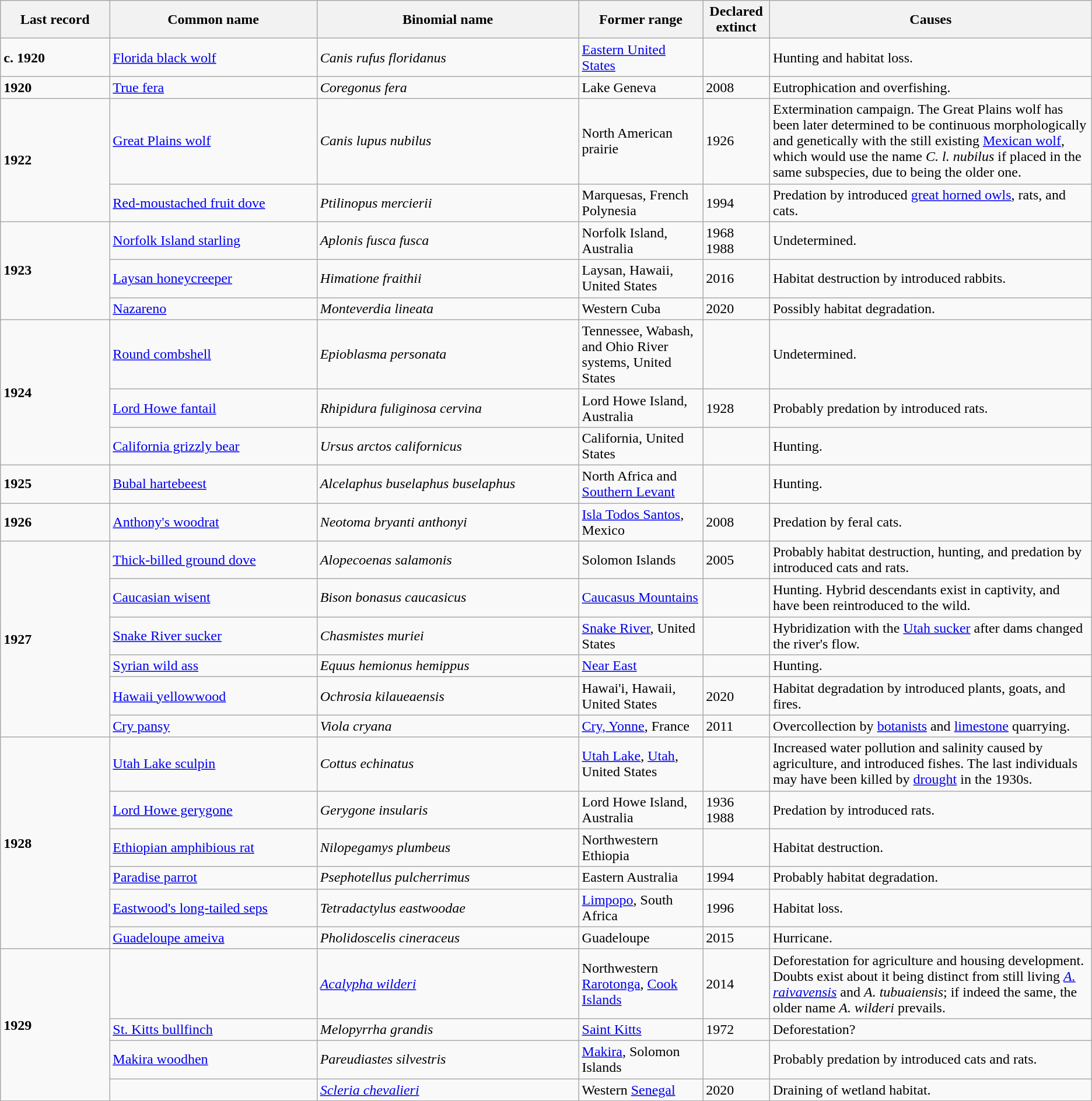<table class="wikitable sortable">
<tr>
<th style="width:10%;">Last record</th>
<th style="width:19%;">Common name</th>
<th style="width:24%;">Binomial name</th>
<th>Former range</th>
<th>Declared extinct</th>
<th>Causes</th>
</tr>
<tr>
<td><strong>c. 1920</strong></td>
<td><a href='#'>Florida black wolf</a></td>
<td><em>Canis rufus floridanus</em></td>
<td><a href='#'>Eastern United States</a></td>
<td></td>
<td>Hunting and habitat loss.</td>
</tr>
<tr>
<td><strong>1920</strong></td>
<td><a href='#'>True fera</a></td>
<td><em>Coregonus fera</em></td>
<td>Lake Geneva</td>
<td>2008 </td>
<td>Eutrophication and overfishing.</td>
</tr>
<tr>
<td rowspan="2"><strong>1922</strong></td>
<td><a href='#'>Great Plains wolf</a></td>
<td><em>Canis lupus nubilus</em></td>
<td>North American prairie</td>
<td>1926</td>
<td>Extermination campaign. The Great Plains wolf has been later determined to be continuous morphologically and genetically with the still existing <a href='#'>Mexican wolf</a>, which would use the name <em>C. l. nubilus</em> if placed in the same subspecies, due to being the older one.</td>
</tr>
<tr>
<td><a href='#'>Red-moustached fruit dove</a></td>
<td><em>Ptilinopus mercierii</em></td>
<td>Marquesas, French Polynesia</td>
<td>1994 </td>
<td>Predation by introduced <a href='#'>great horned owls</a>, rats, and cats.</td>
</tr>
<tr>
<td rowspan="3"><strong>1923</strong></td>
<td><a href='#'>Norfolk Island starling</a></td>
<td><em>Aplonis fusca fusca</em></td>
<td>Norfolk Island, Australia</td>
<td>1968<br>1988 </td>
<td>Undetermined.</td>
</tr>
<tr>
<td><a href='#'>Laysan honeycreeper</a></td>
<td><em>Himatione fraithii</em></td>
<td>Laysan, Hawaii, United States</td>
<td>2016 </td>
<td>Habitat destruction by introduced rabbits.</td>
</tr>
<tr>
<td><a href='#'>Nazareno</a></td>
<td><em>Monteverdia lineata</em></td>
<td>Western Cuba</td>
<td>2020 </td>
<td>Possibly habitat degradation.</td>
</tr>
<tr>
<td rowspan="3"><strong>1924</strong></td>
<td><a href='#'>Round combshell</a></td>
<td><em>Epioblasma personata</em></td>
<td>Tennessee, Wabash, and Ohio River systems, United States</td>
<td></td>
<td>Undetermined.</td>
</tr>
<tr>
<td><a href='#'>Lord Howe fantail</a></td>
<td><em>Rhipidura fuliginosa cervina</em></td>
<td>Lord Howe Island, Australia</td>
<td>1928</td>
<td>Probably predation by introduced rats.</td>
</tr>
<tr>
<td><a href='#'>California grizzly bear</a></td>
<td><em>Ursus arctos californicus</em></td>
<td>California, United States</td>
<td></td>
<td>Hunting.</td>
</tr>
<tr>
<td><strong>1925</strong></td>
<td><a href='#'>Bubal hartebeest</a></td>
<td><em>Alcelaphus buselaphus buselaphus</em></td>
<td>North Africa and <a href='#'>Southern Levant</a></td>
<td></td>
<td>Hunting.</td>
</tr>
<tr>
<td><strong>1926</strong></td>
<td><a href='#'>Anthony's woodrat</a></td>
<td><em>Neotoma bryanti anthonyi</em></td>
<td><a href='#'>Isla Todos Santos</a>, Mexico</td>
<td>2008 </td>
<td>Predation by feral cats.</td>
</tr>
<tr>
<td rowspan="6"><strong>1927</strong></td>
<td><a href='#'>Thick-billed ground dove</a></td>
<td><em>Alopecoenas salamonis</em></td>
<td>Solomon Islands</td>
<td>2005 </td>
<td>Probably habitat destruction, hunting, and predation by introduced cats and rats.</td>
</tr>
<tr>
<td><a href='#'>Caucasian wisent</a></td>
<td><em>Bison bonasus caucasicus</em></td>
<td><a href='#'>Caucasus Mountains</a></td>
<td></td>
<td>Hunting. Hybrid descendants exist in captivity, and have been reintroduced to the wild.</td>
</tr>
<tr>
<td><a href='#'>Snake River sucker</a></td>
<td><em>Chasmistes muriei</em></td>
<td><a href='#'>Snake River</a>, United States</td>
<td></td>
<td>Hybridization with the <a href='#'>Utah sucker</a> after dams changed the river's flow.</td>
</tr>
<tr>
<td><a href='#'>Syrian wild ass</a></td>
<td><em>Equus hemionus hemippus</em></td>
<td><a href='#'>Near East</a></td>
<td></td>
<td>Hunting.</td>
</tr>
<tr>
<td><a href='#'>Hawaii yellowwood</a></td>
<td><em>Ochrosia kilaueaensis</em></td>
<td>Hawai'i, Hawaii, United States</td>
<td>2020 </td>
<td>Habitat degradation by introduced plants, goats, and fires.</td>
</tr>
<tr>
<td><a href='#'>Cry pansy</a></td>
<td><em>Viola cryana</em></td>
<td><a href='#'>Cry, Yonne</a>, France</td>
<td>2011 </td>
<td>Overcollection by <a href='#'>botanists</a> and <a href='#'>limestone</a> quarrying.</td>
</tr>
<tr>
<td rowspan="6"><strong>1928</strong></td>
<td><a href='#'>Utah Lake sculpin</a></td>
<td><em>Cottus echinatus</em></td>
<td><a href='#'>Utah Lake</a>, <a href='#'>Utah</a>, United States</td>
<td></td>
<td>Increased water pollution and salinity caused by agriculture, and introduced fishes. The last individuals may have been killed by <a href='#'>drought</a> in the 1930s.</td>
</tr>
<tr>
<td><a href='#'>Lord Howe gerygone</a></td>
<td><em>Gerygone insularis</em></td>
<td>Lord Howe Island, Australia</td>
<td>1936<br>1988 </td>
<td>Predation by introduced rats.</td>
</tr>
<tr>
<td><a href='#'>Ethiopian amphibious rat</a></td>
<td><em>Nilopegamys plumbeus</em></td>
<td>Northwestern Ethiopia</td>
<td></td>
<td>Habitat destruction.</td>
</tr>
<tr>
<td><a href='#'>Paradise parrot</a></td>
<td><em>Psephotellus pulcherrimus</em></td>
<td>Eastern Australia</td>
<td>1994 </td>
<td>Probably habitat degradation.</td>
</tr>
<tr>
<td><a href='#'>Eastwood's long-tailed seps</a></td>
<td><em>Tetradactylus eastwoodae</em></td>
<td><a href='#'>Limpopo</a>, South Africa</td>
<td>1996 </td>
<td>Habitat loss.</td>
</tr>
<tr>
<td><a href='#'>Guadeloupe ameiva</a></td>
<td><em>Pholidoscelis cineraceus</em></td>
<td>Guadeloupe</td>
<td>2015 </td>
<td>Hurricane.</td>
</tr>
<tr>
<td rowspan="4"><strong>1929</strong></td>
<td></td>
<td><em><a href='#'>Acalypha wilderi</a></em></td>
<td>Northwestern <a href='#'>Rarotonga</a>, <a href='#'>Cook Islands</a></td>
<td>2014 </td>
<td>Deforestation for agriculture and housing development. Doubts exist about it being distinct from still living <em><a href='#'>A. raivavensis</a></em> and <em>A. tubuaiensis</em>; if indeed the same, the older name <em>A. wilderi</em> prevails.</td>
</tr>
<tr>
<td><a href='#'>St. Kitts bullfinch</a></td>
<td><em>Melopyrrha grandis</em></td>
<td><a href='#'>Saint Kitts</a></td>
<td>1972</td>
<td>Deforestation?</td>
</tr>
<tr>
<td><a href='#'>Makira woodhen</a></td>
<td><em>Pareudiastes silvestris</em></td>
<td><a href='#'>Makira</a>, Solomon Islands</td>
<td></td>
<td>Probably predation by introduced cats and rats.</td>
</tr>
<tr>
<td></td>
<td><em><a href='#'>Scleria chevalieri</a></em></td>
<td>Western <a href='#'>Senegal</a></td>
<td>2020 </td>
<td>Draining of wetland habitat.</td>
</tr>
</table>
